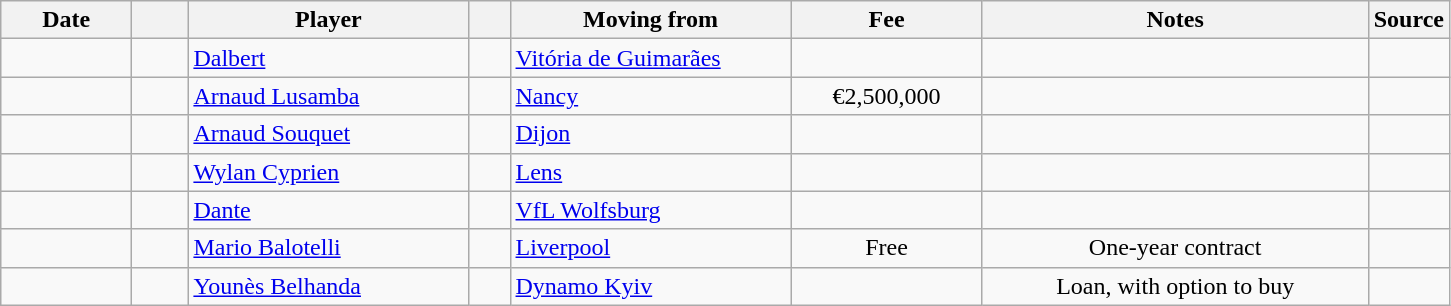<table class="wikitable sortable">
<tr>
<th style="width:80px;">Date</th>
<th style="width:30px;"></th>
<th style="width:180px;">Player</th>
<th style="width:20px;"></th>
<th style="width:180px;">Moving from</th>
<th style="width:120px;" class="unsortable">Fee</th>
<th style="width:250px;" class="unsortable">Notes</th>
<th style="width:20px;">Source</th>
</tr>
<tr>
<td></td>
<td align=center></td>
<td> <a href='#'>Dalbert</a></td>
<td align=center></td>
<td> <a href='#'>Vitória de Guimarães</a></td>
<td align=center></td>
<td align=center></td>
<td></td>
</tr>
<tr>
<td></td>
<td align=center></td>
<td> <a href='#'>Arnaud Lusamba</a></td>
<td align=center></td>
<td> <a href='#'>Nancy</a></td>
<td align=center>€2,500,000</td>
<td align=center></td>
<td></td>
</tr>
<tr>
<td></td>
<td align=center></td>
<td> <a href='#'>Arnaud Souquet</a></td>
<td align=center></td>
<td> <a href='#'>Dijon</a></td>
<td align=center></td>
<td align=center></td>
<td></td>
</tr>
<tr>
<td></td>
<td align=center></td>
<td> <a href='#'>Wylan Cyprien</a></td>
<td align=center></td>
<td> <a href='#'>Lens</a></td>
<td align=center></td>
<td align=center></td>
<td></td>
</tr>
<tr>
<td></td>
<td align=center></td>
<td> <a href='#'>Dante</a></td>
<td align=center></td>
<td> <a href='#'>VfL Wolfsburg</a></td>
<td align=center></td>
<td align=center></td>
<td></td>
</tr>
<tr>
<td></td>
<td align=center></td>
<td> <a href='#'>Mario Balotelli</a></td>
<td align=center></td>
<td> <a href='#'>Liverpool</a></td>
<td align=center>Free</td>
<td align=center>One-year contract</td>
<td></td>
</tr>
<tr>
<td></td>
<td align=center></td>
<td> <a href='#'>Younès Belhanda</a></td>
<td align=center></td>
<td> <a href='#'>Dynamo Kyiv</a></td>
<td align=center></td>
<td align=center>Loan, with option to buy</td>
<td></td>
</tr>
</table>
